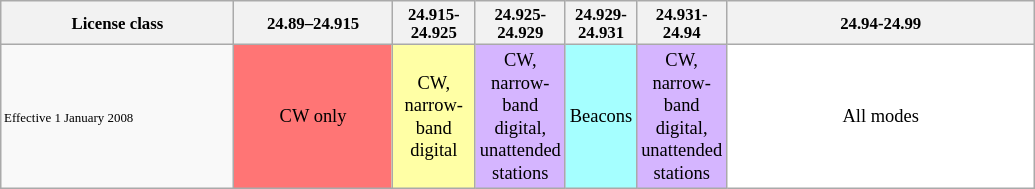<table class="wikitable" style="font-size:70%">
<tr>
<th style="width: 150px;">License class</th>
<th style="width: 100px;">24.89–24.915</th>
<th style="width:  50px;">24.915-24.925</th>
<th style="width:  20px;">24.925-24.929</th>
<th style="width:  20px;">24.929-24.931</th>
<th style="width:  50px;">24.931-24.94</th>
<th style="width: 200px;">24.94-24.99</th>
</tr>
<tr style="font-size:110%">
<td style="font-size:70%">Effective 1 January 2008</td>
<td style="background-color: #FF7575; text-align:center;">CW only</td>
<td style="background-color: #FFFFA5; text-align:center;">CW, narrow-band digital</td>
<td style="background-color: #D5B5FF; text-align:center;">CW, narrow-band digital, unattended stations</td>
<td style="background-color: #A5FFFF; text-align:center;">Beacons</td>
<td style="background-color: #D5B5FF; text-align:center;">CW, narrow-band digital, unattended stations</td>
<td style="background-color: #FFFFFF; text-align:center;">All modes</td>
</tr>
</table>
